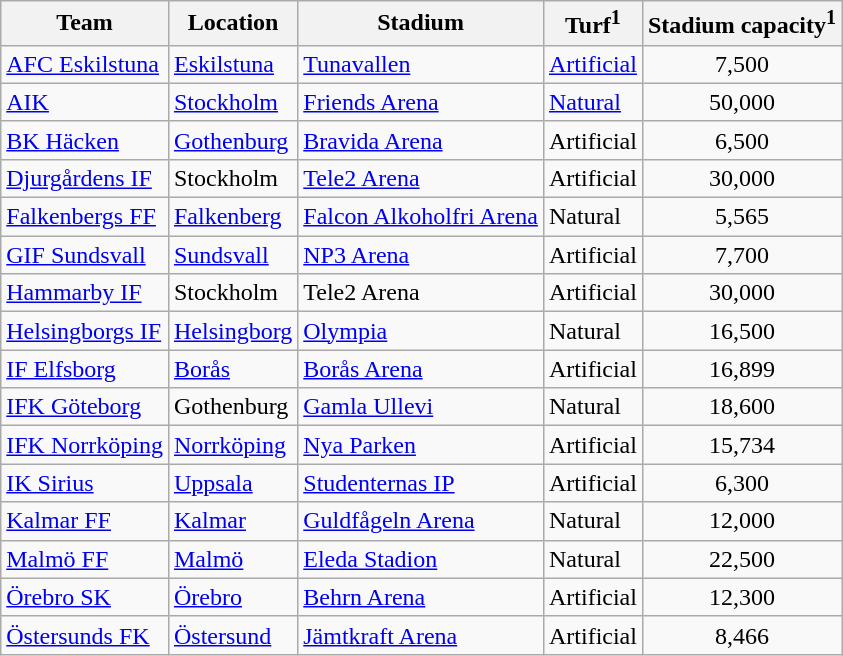<table class="wikitable sortable" style="text-align: left;">
<tr>
<th>Team</th>
<th>Location</th>
<th>Stadium</th>
<th>Turf<sup>1</sup></th>
<th>Stadium capacity<sup>1</sup></th>
</tr>
<tr>
<td><a href='#'>AFC Eskilstuna</a></td>
<td><a href='#'>Eskilstuna</a></td>
<td><a href='#'>Tunavallen</a></td>
<td><a href='#'>Artificial</a></td>
<td align="center">7,500</td>
</tr>
<tr>
<td><a href='#'>AIK</a></td>
<td><a href='#'>Stockholm</a></td>
<td><a href='#'>Friends Arena</a></td>
<td><a href='#'>Natural</a></td>
<td align="center">50,000</td>
</tr>
<tr>
<td><a href='#'>BK Häcken</a></td>
<td><a href='#'>Gothenburg</a></td>
<td><a href='#'>Bravida Arena</a></td>
<td>Artificial</td>
<td align="center">6,500</td>
</tr>
<tr>
<td><a href='#'>Djurgårdens IF</a></td>
<td>Stockholm</td>
<td><a href='#'>Tele2 Arena</a></td>
<td>Artificial</td>
<td align="center">30,000</td>
</tr>
<tr>
<td><a href='#'>Falkenbergs FF</a></td>
<td><a href='#'>Falkenberg</a></td>
<td><a href='#'>Falcon Alkoholfri Arena</a></td>
<td>Natural</td>
<td align="center">5,565</td>
</tr>
<tr>
<td><a href='#'>GIF Sundsvall</a></td>
<td><a href='#'>Sundsvall</a></td>
<td><a href='#'>NP3 Arena</a></td>
<td>Artificial</td>
<td align="center">7,700</td>
</tr>
<tr>
<td><a href='#'>Hammarby IF</a></td>
<td>Stockholm</td>
<td>Tele2 Arena</td>
<td>Artificial</td>
<td align="center">30,000</td>
</tr>
<tr>
<td><a href='#'>Helsingborgs IF</a></td>
<td><a href='#'>Helsingborg</a></td>
<td><a href='#'>Olympia</a></td>
<td>Natural</td>
<td align="center">16,500</td>
</tr>
<tr>
<td><a href='#'>IF Elfsborg</a></td>
<td><a href='#'>Borås</a></td>
<td><a href='#'>Borås Arena</a></td>
<td>Artificial</td>
<td align="center">16,899</td>
</tr>
<tr>
<td><a href='#'>IFK Göteborg</a></td>
<td>Gothenburg</td>
<td><a href='#'>Gamla Ullevi</a></td>
<td>Natural</td>
<td align="center">18,600</td>
</tr>
<tr>
<td><a href='#'>IFK Norrköping</a></td>
<td><a href='#'>Norrköping</a></td>
<td><a href='#'>Nya Parken</a></td>
<td>Artificial</td>
<td align="center">15,734</td>
</tr>
<tr>
<td><a href='#'>IK Sirius</a></td>
<td><a href='#'>Uppsala</a></td>
<td><a href='#'>Studenternas IP</a></td>
<td>Artificial</td>
<td align="center">6,300</td>
</tr>
<tr>
<td><a href='#'>Kalmar FF</a></td>
<td><a href='#'>Kalmar</a></td>
<td><a href='#'>Guldfågeln Arena</a></td>
<td>Natural</td>
<td align="center">12,000</td>
</tr>
<tr>
<td><a href='#'>Malmö FF</a></td>
<td><a href='#'>Malmö</a></td>
<td><a href='#'>Eleda Stadion</a></td>
<td>Natural</td>
<td align="center">22,500</td>
</tr>
<tr>
<td><a href='#'>Örebro SK</a></td>
<td><a href='#'>Örebro</a></td>
<td><a href='#'>Behrn Arena</a></td>
<td>Artificial</td>
<td align="center">12,300</td>
</tr>
<tr>
<td><a href='#'>Östersunds FK</a></td>
<td><a href='#'>Östersund</a></td>
<td><a href='#'>Jämtkraft Arena</a></td>
<td>Artificial</td>
<td align="center">8,466</td>
</tr>
</table>
